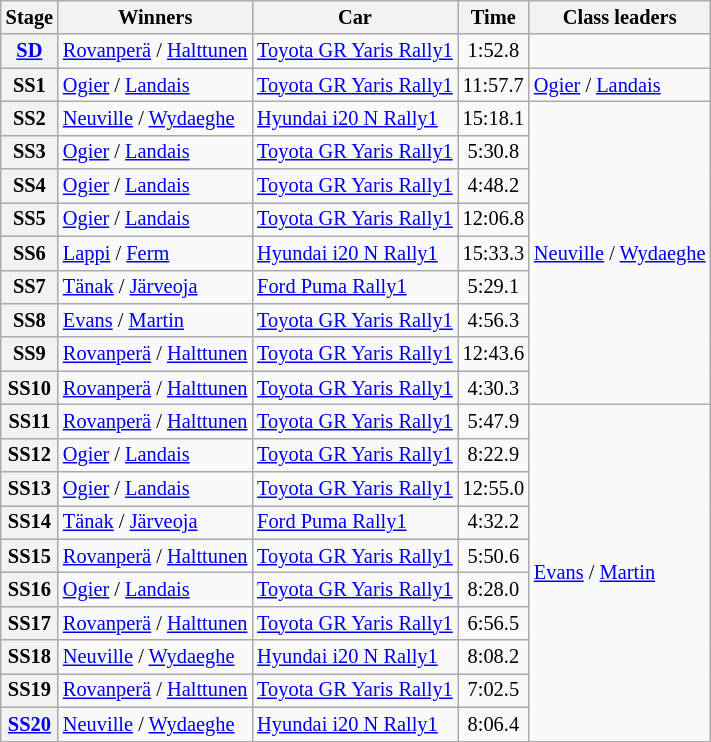<table class="wikitable" style="font-size:85%">
<tr>
<th>Stage</th>
<th>Winners</th>
<th>Car</th>
<th>Time</th>
<th>Class leaders</th>
</tr>
<tr>
<th><a href='#'>SD</a></th>
<td><a href='#'>Rovanperä</a> / <a href='#'>Halttunen</a></td>
<td><a href='#'>Toyota GR Yaris Rally1</a></td>
<td align="center">1:52.8</td>
<td></td>
</tr>
<tr>
<th>SS1</th>
<td><a href='#'>Ogier</a> / <a href='#'>Landais</a></td>
<td><a href='#'>Toyota GR Yaris Rally1</a></td>
<td align="center">11:57.7</td>
<td><a href='#'>Ogier</a> / <a href='#'>Landais</a></td>
</tr>
<tr>
<th>SS2</th>
<td><a href='#'>Neuville</a> / <a href='#'>Wydaeghe</a></td>
<td><a href='#'>Hyundai i20 N Rally1</a></td>
<td align="center">15:18.1</td>
<td rowspan="9"><a href='#'>Neuville</a> / <a href='#'>Wydaeghe</a></td>
</tr>
<tr>
<th>SS3</th>
<td><a href='#'>Ogier</a> / <a href='#'>Landais</a></td>
<td><a href='#'>Toyota GR Yaris Rally1</a></td>
<td align="center">5:30.8</td>
</tr>
<tr>
<th>SS4</th>
<td><a href='#'>Ogier</a> / <a href='#'>Landais</a></td>
<td><a href='#'>Toyota GR Yaris Rally1</a></td>
<td align="center">4:48.2</td>
</tr>
<tr>
<th>SS5</th>
<td><a href='#'>Ogier</a> / <a href='#'>Landais</a></td>
<td><a href='#'>Toyota GR Yaris Rally1</a></td>
<td align="center">12:06.8</td>
</tr>
<tr>
<th>SS6</th>
<td><a href='#'>Lappi</a> / <a href='#'>Ferm</a></td>
<td><a href='#'>Hyundai i20 N Rally1</a></td>
<td align="center">15:33.3</td>
</tr>
<tr>
<th>SS7</th>
<td><a href='#'>Tänak</a> / <a href='#'>Järveoja</a></td>
<td><a href='#'>Ford Puma Rally1</a></td>
<td align="center">5:29.1</td>
</tr>
<tr>
<th>SS8</th>
<td><a href='#'>Evans</a> / <a href='#'>Martin</a></td>
<td><a href='#'>Toyota GR Yaris Rally1</a></td>
<td align="center">4:56.3</td>
</tr>
<tr>
<th>SS9</th>
<td><a href='#'>Rovanperä</a> / <a href='#'>Halttunen</a></td>
<td><a href='#'>Toyota GR Yaris Rally1</a></td>
<td align="center">12:43.6</td>
</tr>
<tr>
<th>SS10</th>
<td><a href='#'>Rovanperä</a> / <a href='#'>Halttunen</a></td>
<td><a href='#'>Toyota GR Yaris Rally1</a></td>
<td align="center">4:30.3</td>
</tr>
<tr>
<th>SS11</th>
<td><a href='#'>Rovanperä</a> / <a href='#'>Halttunen</a></td>
<td><a href='#'>Toyota GR Yaris Rally1</a></td>
<td align="center">5:47.9</td>
<td rowspan="10"><a href='#'>Evans</a> / <a href='#'>Martin</a></td>
</tr>
<tr>
<th>SS12</th>
<td><a href='#'>Ogier</a> / <a href='#'>Landais</a></td>
<td><a href='#'>Toyota GR Yaris Rally1</a></td>
<td align="center">8:22.9</td>
</tr>
<tr>
<th>SS13</th>
<td><a href='#'>Ogier</a> / <a href='#'>Landais</a></td>
<td><a href='#'>Toyota GR Yaris Rally1</a></td>
<td align="center">12:55.0</td>
</tr>
<tr>
<th>SS14</th>
<td><a href='#'>Tänak</a> / <a href='#'>Järveoja</a></td>
<td><a href='#'>Ford Puma Rally1</a></td>
<td align="center">4:32.2</td>
</tr>
<tr>
<th>SS15</th>
<td><a href='#'>Rovanperä</a> / <a href='#'>Halttunen</a></td>
<td><a href='#'>Toyota GR Yaris Rally1</a></td>
<td align="center">5:50.6</td>
</tr>
<tr>
<th>SS16</th>
<td><a href='#'>Ogier</a> / <a href='#'>Landais</a></td>
<td><a href='#'>Toyota GR Yaris Rally1</a></td>
<td align="center">8:28.0</td>
</tr>
<tr>
<th>SS17</th>
<td><a href='#'>Rovanperä</a> / <a href='#'>Halttunen</a></td>
<td><a href='#'>Toyota GR Yaris Rally1</a></td>
<td align="center">6:56.5</td>
</tr>
<tr>
<th>SS18</th>
<td><a href='#'>Neuville</a> / <a href='#'>Wydaeghe</a></td>
<td><a href='#'>Hyundai i20 N Rally1</a></td>
<td align="center">8:08.2</td>
</tr>
<tr>
<th>SS19</th>
<td><a href='#'>Rovanperä</a> / <a href='#'>Halttunen</a></td>
<td><a href='#'>Toyota GR Yaris Rally1</a></td>
<td align="center">7:02.5</td>
</tr>
<tr>
<th><a href='#'>SS20</a></th>
<td><a href='#'>Neuville</a> / <a href='#'>Wydaeghe</a></td>
<td><a href='#'>Hyundai i20 N Rally1</a></td>
<td align="center">8:06.4</td>
</tr>
<tr>
</tr>
</table>
